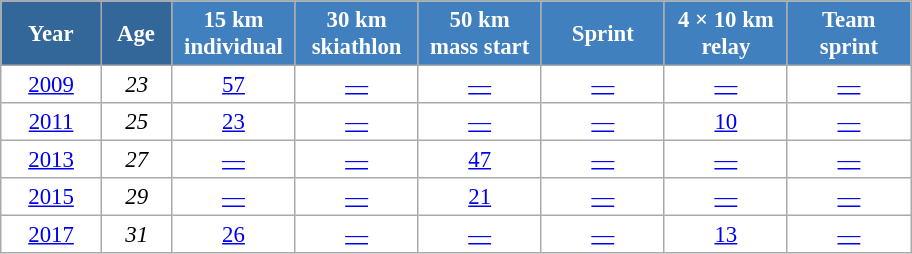<table class="wikitable" style="font-size:95%; text-align:center; border:grey solid 1px; border-collapse:collapse; background:#ffffff;">
<tr>
<th style="background-color:#369; color:white; width:60px;"> Year </th>
<th style="background-color:#369; color:white; width:40px;"> Age </th>
<th style="background-color:#4180be; color:white; width:75px;"> 15 km <br> individual </th>
<th style="background-color:#4180be; color:white; width:75px;"> 30 km <br> skiathlon </th>
<th style="background-color:#4180be; color:white; width:75px;"> 50 km <br> mass start </th>
<th style="background-color:#4180be; color:white; width:75px;"> Sprint </th>
<th style="background-color:#4180be; color:white; width:75px;"> 4 × 10 km <br> relay </th>
<th style="background-color:#4180be; color:white; width:75px;"> Team <br> sprint </th>
</tr>
<tr>
<td><a href='#'>2009</a></td>
<td><em>23</em></td>
<td><a href='#'>57</a></td>
<td><a href='#'>—</a></td>
<td><a href='#'>—</a></td>
<td><a href='#'>—</a></td>
<td><a href='#'>—</a></td>
<td><a href='#'>—</a></td>
</tr>
<tr>
<td><a href='#'>2011</a></td>
<td><em>25</em></td>
<td><a href='#'>23</a></td>
<td><a href='#'>—</a></td>
<td><a href='#'>—</a></td>
<td><a href='#'>—</a></td>
<td><a href='#'>10</a></td>
<td><a href='#'>—</a></td>
</tr>
<tr>
<td><a href='#'>2013</a></td>
<td><em>27</em></td>
<td><a href='#'>—</a></td>
<td><a href='#'>—</a></td>
<td><a href='#'>47</a></td>
<td><a href='#'>—</a></td>
<td><a href='#'>—</a></td>
<td><a href='#'>—</a></td>
</tr>
<tr>
<td><a href='#'>2015</a></td>
<td><em>29</em></td>
<td><a href='#'>—</a></td>
<td><a href='#'>—</a></td>
<td><a href='#'>21</a></td>
<td><a href='#'>—</a></td>
<td><a href='#'>—</a></td>
<td><a href='#'>—</a></td>
</tr>
<tr>
<td><a href='#'>2017</a></td>
<td><em>31</em></td>
<td><a href='#'>26</a></td>
<td><a href='#'>—</a></td>
<td><a href='#'>—</a></td>
<td><a href='#'>—</a></td>
<td><a href='#'>13</a></td>
<td><a href='#'>—</a></td>
</tr>
</table>
